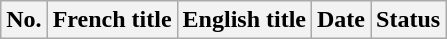<table class="wikitable plainrowheaders">
<tr>
<th scope="col">No.</th>
<th scope="col">French title</th>
<th scope="col">English title</th>
<th scope="col">Date</th>
<th scope="col">Status<br>







































































</th>
</tr>
</table>
